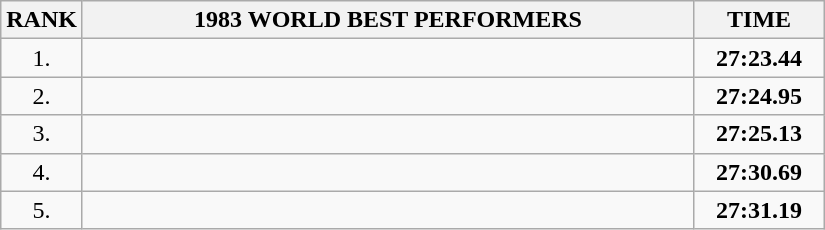<table class=wikitable>
<tr>
<th>RANK</th>
<th align="center" style="width: 25em">1983 WORLD BEST PERFORMERS</th>
<th align="center" style="width: 5em">TIME</th>
</tr>
<tr>
<td align="center">1.</td>
<td></td>
<td align="center"><strong>27:23.44</strong></td>
</tr>
<tr>
<td align="center">2.</td>
<td></td>
<td align="center"><strong>27:24.95</strong></td>
</tr>
<tr>
<td align="center">3.</td>
<td></td>
<td align="center"><strong>27:25.13</strong></td>
</tr>
<tr>
<td align="center">4.</td>
<td></td>
<td align="center"><strong>27:30.69</strong></td>
</tr>
<tr>
<td align="center">5.</td>
<td></td>
<td align="center"><strong>27:31.19</strong></td>
</tr>
</table>
